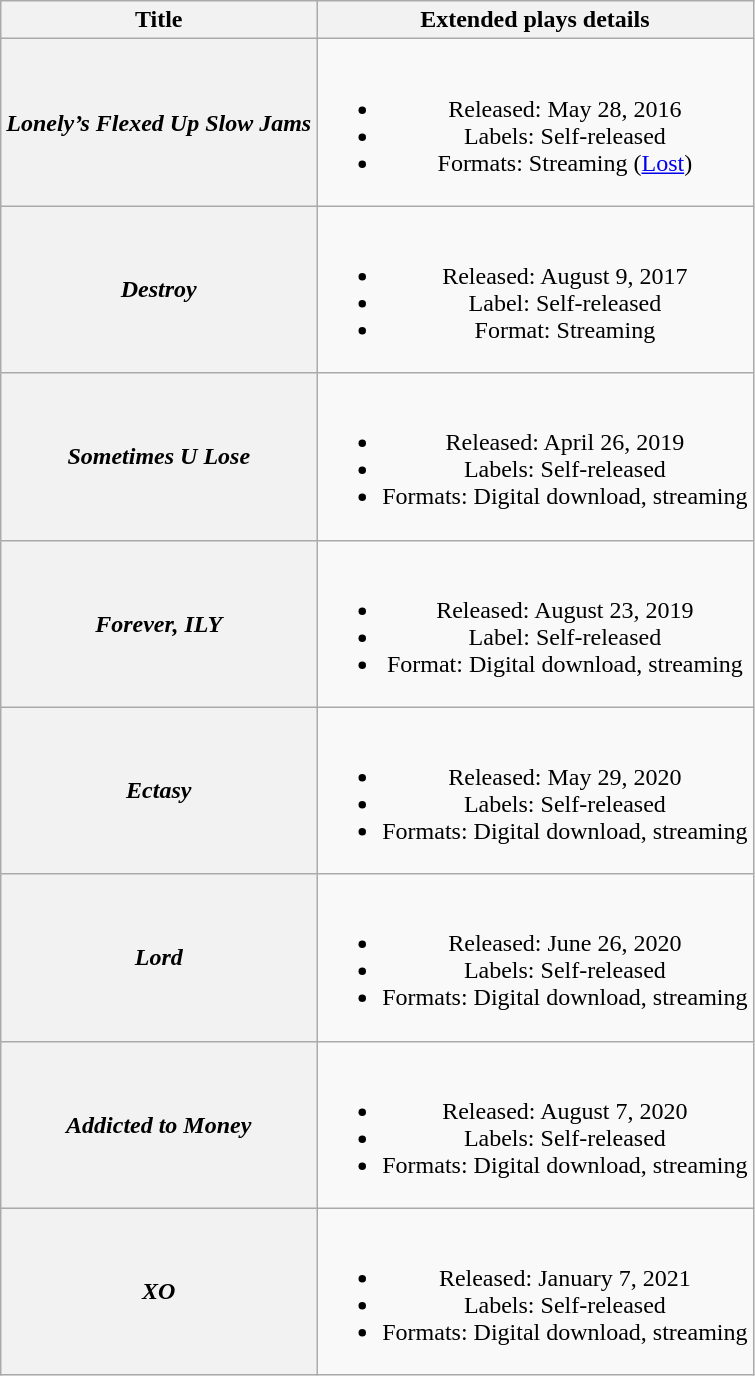<table class="wikitable plainrowheaders" style="text-align:center;">
<tr>
<th scope="col">Title</th>
<th scope="col">Extended plays details</th>
</tr>
<tr>
<th scope="row"><em>Lonely’s Flexed Up Slow Jams</em></th>
<td><br><ul><li>Released: May 28, 2016</li><li>Labels: Self-released</li><li>Formats: Streaming (<a href='#'>Lost</a>)</li></ul></td>
</tr>
<tr>
<th scope="row"><em>Destroy</em></th>
<td><br><ul><li>Released: August 9, 2017</li><li>Label: Self-released</li><li>Format: Streaming</li></ul></td>
</tr>
<tr>
<th scope="row"><em>Sometimes U Lose</em></th>
<td><br><ul><li>Released: April 26, 2019</li><li>Labels: Self-released</li><li>Formats: Digital download, streaming</li></ul></td>
</tr>
<tr>
<th scope="row"><em>Forever, ILY</em></th>
<td><br><ul><li>Released: August 23, 2019</li><li>Label: Self-released</li><li>Format: Digital download, streaming</li></ul></td>
</tr>
<tr>
<th scope="row"><em>Ectasy</em></th>
<td><br><ul><li>Released: May 29, 2020</li><li>Labels: Self-released</li><li>Formats: Digital download, streaming</li></ul></td>
</tr>
<tr>
<th scope="row"><em>Lord</em></th>
<td><br><ul><li>Released: June 26, 2020</li><li>Labels: Self-released</li><li>Formats: Digital download, streaming</li></ul></td>
</tr>
<tr>
<th scope="row"><em>Addicted to Money</em></th>
<td><br><ul><li>Released: August 7, 2020</li><li>Labels: Self-released</li><li>Formats: Digital download, streaming</li></ul></td>
</tr>
<tr>
<th scope="row"><em>XO</em></th>
<td><br><ul><li>Released: January 7, 2021</li><li>Labels: Self-released</li><li>Formats: Digital download, streaming</li></ul></td>
</tr>
</table>
